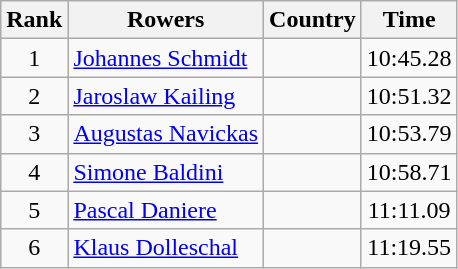<table class="wikitable" style="text-align:center">
<tr>
<th>Rank</th>
<th>Rowers</th>
<th>Country</th>
<th>Time</th>
</tr>
<tr>
<td>1</td>
<td align="left"><a href='#'>Johannes Schmidt</a></td>
<td align="left"></td>
<td>10:45.28</td>
</tr>
<tr>
<td>2</td>
<td align="left"><a href='#'>Jaroslaw Kailing</a></td>
<td align="left"></td>
<td>10:51.32</td>
</tr>
<tr>
<td>3</td>
<td align="left"><a href='#'>Augustas Navickas</a></td>
<td align="left"></td>
<td>10:53.79</td>
</tr>
<tr>
<td>4</td>
<td align="left"><a href='#'>Simone Baldini</a></td>
<td align="left"></td>
<td>10:58.71</td>
</tr>
<tr>
<td>5</td>
<td align="left"><a href='#'>Pascal Daniere</a></td>
<td align="left"></td>
<td>11:11.09</td>
</tr>
<tr>
<td>6</td>
<td align="left"><a href='#'>Klaus Dolleschal</a></td>
<td align="left"></td>
<td>11:19.55</td>
</tr>
</table>
